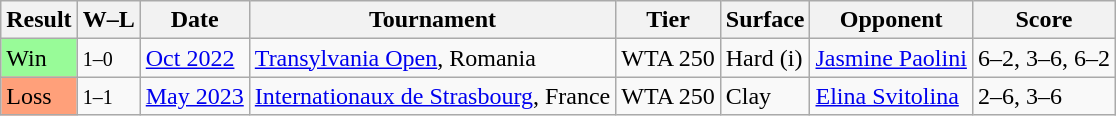<table class="sortable wikitable">
<tr>
<th>Result</th>
<th class="unsortable">W–L</th>
<th>Date</th>
<th>Tournament</th>
<th>Tier</th>
<th>Surface</th>
<th>Opponent</th>
<th class="unsortable">Score</th>
</tr>
<tr>
<td bgcolor=98FB98>Win</td>
<td><small>1–0</small></td>
<td><a href='#'>Oct 2022</a></td>
<td><a href='#'>Transylvania Open</a>, Romania</td>
<td>WTA 250</td>
<td>Hard (i)</td>
<td> <a href='#'>Jasmine Paolini</a></td>
<td>6–2, 3–6, 6–2</td>
</tr>
<tr>
<td bgcolor=ffa07a>Loss</td>
<td><small>1–1</small></td>
<td><a href='#'>May 2023</a></td>
<td><a href='#'>Internationaux de Strasbourg</a>, France</td>
<td>WTA 250</td>
<td>Clay</td>
<td> <a href='#'>Elina Svitolina</a></td>
<td>2–6, 3–6</td>
</tr>
</table>
